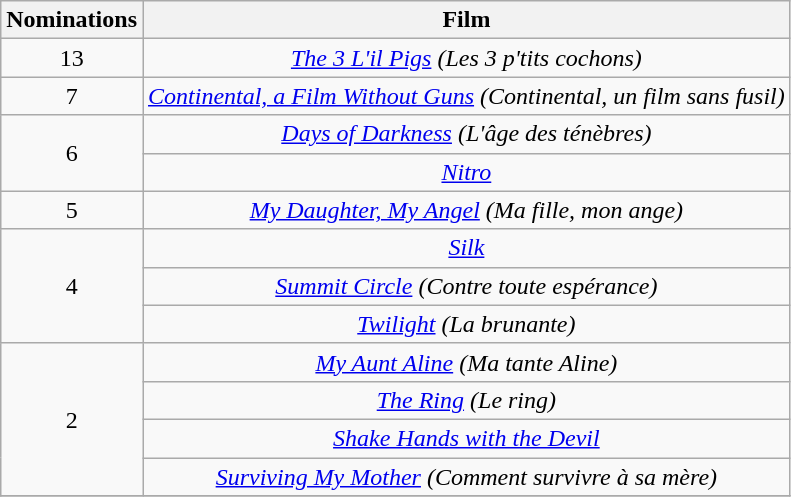<table class="wikitable" style="text-align:center;">
<tr>
<th scope="col" width="17">Nominations</th>
<th scope="col" align="center">Film</th>
</tr>
<tr>
<td rowspan="1" style="text-align:center;">13</td>
<td><em><a href='#'>The 3 L'il Pigs</a> (Les 3 p'tits cochons)</em></td>
</tr>
<tr>
<td rowspan="1" style="text-align:center;">7</td>
<td><em><a href='#'>Continental, a Film Without Guns</a> (Continental, un film sans fusil)</em></td>
</tr>
<tr>
<td rowspan="2" style="text-align:center;">6</td>
<td><em><a href='#'>Days of Darkness</a> (L'âge des ténèbres)</em></td>
</tr>
<tr>
<td><em><a href='#'>Nitro</a></em></td>
</tr>
<tr>
<td rowspan="1" style="text-align:center;">5</td>
<td><em><a href='#'>My Daughter, My Angel</a> (Ma fille, mon ange)</em></td>
</tr>
<tr>
<td rowspan="3" style="text-align:center;">4</td>
<td><em><a href='#'>Silk</a></em></td>
</tr>
<tr>
<td><em><a href='#'>Summit Circle</a> (Contre toute espérance)</em></td>
</tr>
<tr>
<td><em><a href='#'>Twilight</a> (La brunante)</em></td>
</tr>
<tr>
<td rowspan="4" style="text-align:center;">2</td>
<td><em><a href='#'>My Aunt Aline</a> (Ma tante Aline)</em></td>
</tr>
<tr>
<td><em><a href='#'>The Ring</a> (Le ring)</em></td>
</tr>
<tr>
<td><em><a href='#'>Shake Hands with the Devil</a></em></td>
</tr>
<tr>
<td><em><a href='#'>Surviving My Mother</a> (Comment survivre à sa mère)</em></td>
</tr>
<tr>
</tr>
</table>
